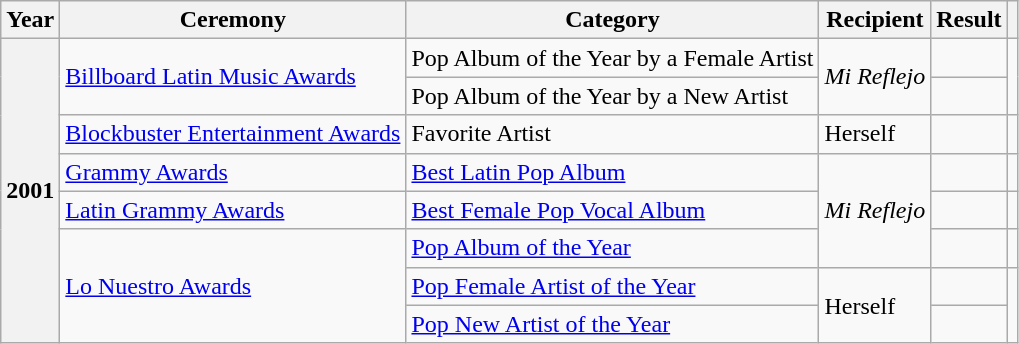<table class="wikitable sortable plainrowheaders">
<tr>
<th scope="col">Year</th>
<th scope="col">Ceremony</th>
<th scope="col">Category</th>
<th scope="col">Recipient</th>
<th scope="col">Result</th>
<th scope="col"></th>
</tr>
<tr>
<th scope="row" rowspan="8">2001</th>
<td rowspan="2"><a href='#'>Billboard Latin Music Awards</a></td>
<td>Pop Album of the Year by a Female Artist</td>
<td rowspan="2"><em>Mi Reflejo</em></td>
<td></td>
<td style="text-align:center;" rowspan="2"></td>
</tr>
<tr>
<td>Pop Album of the Year by a New Artist</td>
<td></td>
</tr>
<tr>
<td><a href='#'>Blockbuster Entertainment Awards</a></td>
<td>Favorite Artist</td>
<td>Herself</td>
<td></td>
<td style="text-align:center;"></td>
</tr>
<tr>
<td><a href='#'>Grammy Awards</a></td>
<td><a href='#'>Best Latin Pop Album</a></td>
<td rowspan="3"><em>Mi Reflejo</em></td>
<td></td>
<td style="text-align:center;"></td>
</tr>
<tr>
<td><a href='#'>Latin Grammy Awards</a></td>
<td><a href='#'>Best Female Pop Vocal Album</a></td>
<td></td>
<td style="text-align:center;"></td>
</tr>
<tr>
<td rowspan="3"><a href='#'>Lo Nuestro Awards</a></td>
<td><a href='#'>Pop Album of the Year</a></td>
<td></td>
<td style="text-align:center;"></td>
</tr>
<tr>
<td><a href='#'>Pop Female Artist of the Year</a></td>
<td rowspan="3">Herself</td>
<td></td>
<td style="text-align:center;" rowspan="2"></td>
</tr>
<tr>
<td><a href='#'>Pop New Artist of the Year</a></td>
<td></td>
</tr>
</table>
